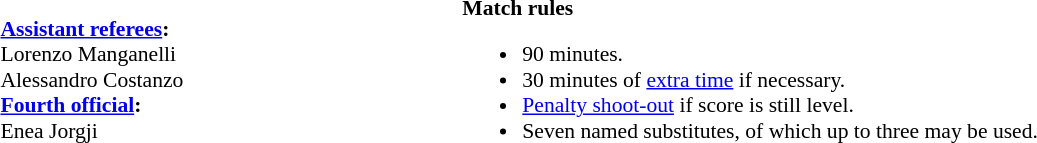<table width=100% style="font-size:90%">
<tr>
<td><br><strong><a href='#'>Assistant referees</a>:</strong>
<br>Lorenzo Manganelli
<br>Alessandro Costanzo
<br><strong><a href='#'>Fourth official</a>:</strong>
<br>Enea Jorgji</td>
<td><br><strong>Match rules</strong><ul><li>90 minutes.</li><li>30 minutes of <a href='#'>extra time</a> if necessary.</li><li><a href='#'>Penalty shoot-out</a> if score is still level.</li><li>Seven named substitutes, of which up to three may be used.</li></ul></td>
</tr>
</table>
